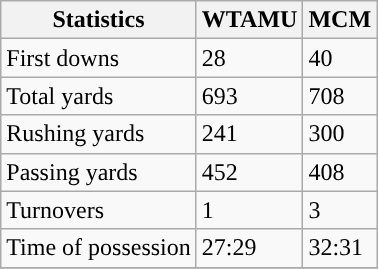<table class="wikitable">
<tr>
<th>Statistics</th>
<th>WTAMU</th>
<th>MCM</th>
</tr>
<tr>
<td>First downs</td>
<td>28</td>
<td>40</td>
</tr>
<tr>
<td>Total yards</td>
<td>693</td>
<td>708</td>
</tr>
<tr>
<td>Rushing yards</td>
<td>241</td>
<td>300</td>
</tr>
<tr>
<td>Passing yards</td>
<td>452</td>
<td>408</td>
</tr>
<tr>
<td>Turnovers</td>
<td>1</td>
<td>3</td>
</tr>
<tr>
<td>Time of possession</td>
<td>27:29</td>
<td>32:31</td>
</tr>
<tr>
</tr>
</table>
